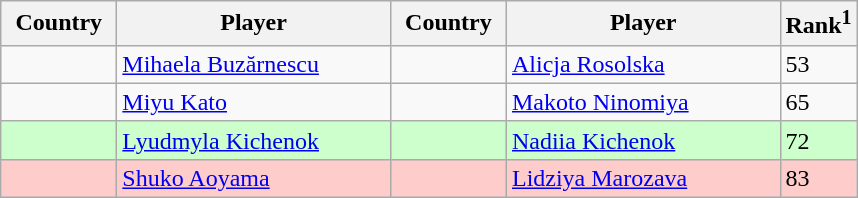<table class="sortable wikitable">
<tr>
<th width="70">Country</th>
<th width="175">Player</th>
<th width="70">Country</th>
<th width="175">Player</th>
<th>Rank<sup>1</sup></th>
</tr>
<tr>
<td></td>
<td><a href='#'>Mihaela Buzărnescu</a></td>
<td></td>
<td><a href='#'>Alicja Rosolska</a></td>
<td>53</td>
</tr>
<tr>
<td></td>
<td><a href='#'>Miyu Kato</a></td>
<td></td>
<td><a href='#'>Makoto Ninomiya</a></td>
<td>65</td>
</tr>
<tr style="background:#cfc;">
<td></td>
<td><a href='#'>Lyudmyla Kichenok</a></td>
<td></td>
<td><a href='#'>Nadiia Kichenok</a></td>
<td>72</td>
</tr>
<tr style="background:#fcc;">
<td></td>
<td><a href='#'>Shuko Aoyama</a></td>
<td></td>
<td><a href='#'>Lidziya Marozava</a></td>
<td>83</td>
</tr>
</table>
